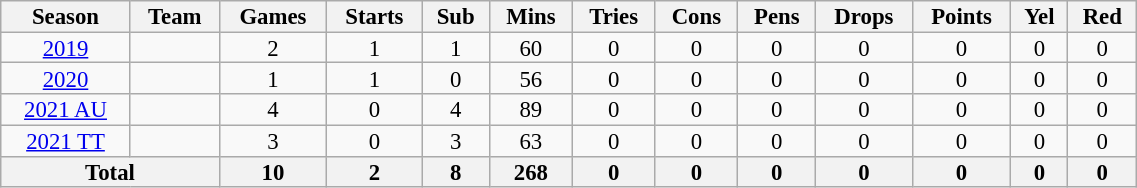<table class="wikitable" style="text-align:center; line-height:90%; font-size:95%; width:60%;">
<tr>
<th>Season</th>
<th>Team</th>
<th>Games</th>
<th>Starts</th>
<th>Sub</th>
<th>Mins</th>
<th>Tries</th>
<th>Cons</th>
<th>Pens</th>
<th>Drops</th>
<th>Points</th>
<th>Yel</th>
<th>Red</th>
</tr>
<tr>
<td><a href='#'>2019</a></td>
<td></td>
<td>2</td>
<td>1</td>
<td>1</td>
<td>60</td>
<td>0</td>
<td>0</td>
<td>0</td>
<td>0</td>
<td>0</td>
<td>0</td>
<td>0</td>
</tr>
<tr>
<td><a href='#'>2020</a></td>
<td></td>
<td>1</td>
<td>1</td>
<td>0</td>
<td>56</td>
<td>0</td>
<td>0</td>
<td>0</td>
<td>0</td>
<td>0</td>
<td>0</td>
<td>0</td>
</tr>
<tr>
<td><a href='#'>2021 AU</a></td>
<td></td>
<td>4</td>
<td>0</td>
<td>4</td>
<td>89</td>
<td>0</td>
<td>0</td>
<td>0</td>
<td>0</td>
<td>0</td>
<td>0</td>
<td>0</td>
</tr>
<tr>
<td><a href='#'>2021 TT</a></td>
<td></td>
<td>3</td>
<td>0</td>
<td>3</td>
<td>63</td>
<td>0</td>
<td>0</td>
<td>0</td>
<td>0</td>
<td>0</td>
<td>0</td>
<td>0</td>
</tr>
<tr>
<th colspan="2">Total</th>
<th>10</th>
<th>2</th>
<th>8</th>
<th>268</th>
<th>0</th>
<th>0</th>
<th>0</th>
<th>0</th>
<th>0</th>
<th>0</th>
<th>0</th>
</tr>
</table>
